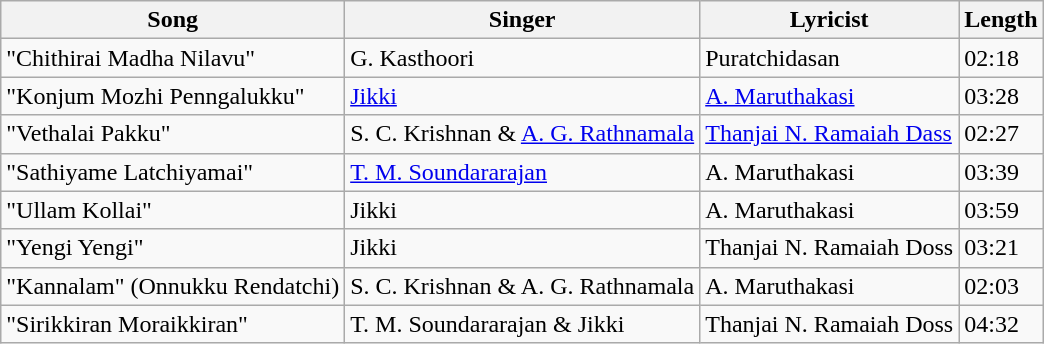<table class="wikitable">
<tr>
<th>Song</th>
<th>Singer</th>
<th>Lyricist</th>
<th>Length</th>
</tr>
<tr>
<td>"Chithirai Madha Nilavu"</td>
<td>G. Kasthoori</td>
<td>Puratchidasan</td>
<td>02:18</td>
</tr>
<tr>
<td>"Konjum Mozhi Penngalukku"</td>
<td><a href='#'>Jikki</a></td>
<td><a href='#'>A. Maruthakasi</a></td>
<td>03:28</td>
</tr>
<tr>
<td>"Vethalai Pakku"</td>
<td>S. C. Krishnan & <a href='#'>A. G. Rathnamala</a></td>
<td><a href='#'>Thanjai N. Ramaiah Dass</a></td>
<td>02:27</td>
</tr>
<tr>
<td>"Sathiyame Latchiyamai"</td>
<td><a href='#'>T. M. Soundararajan</a></td>
<td>A. Maruthakasi</td>
<td>03:39</td>
</tr>
<tr>
<td>"Ullam Kollai"</td>
<td>Jikki</td>
<td>A. Maruthakasi</td>
<td>03:59</td>
</tr>
<tr>
<td>"Yengi Yengi"</td>
<td>Jikki</td>
<td>Thanjai N. Ramaiah Doss</td>
<td>03:21</td>
</tr>
<tr>
<td>"Kannalam" (Onnukku Rendatchi)</td>
<td>S. C. Krishnan & A. G. Rathnamala</td>
<td>A. Maruthakasi</td>
<td>02:03</td>
</tr>
<tr>
<td>"Sirikkiran Moraikkiran"</td>
<td>T. M. Soundararajan & Jikki</td>
<td>Thanjai N. Ramaiah Doss</td>
<td>04:32</td>
</tr>
</table>
